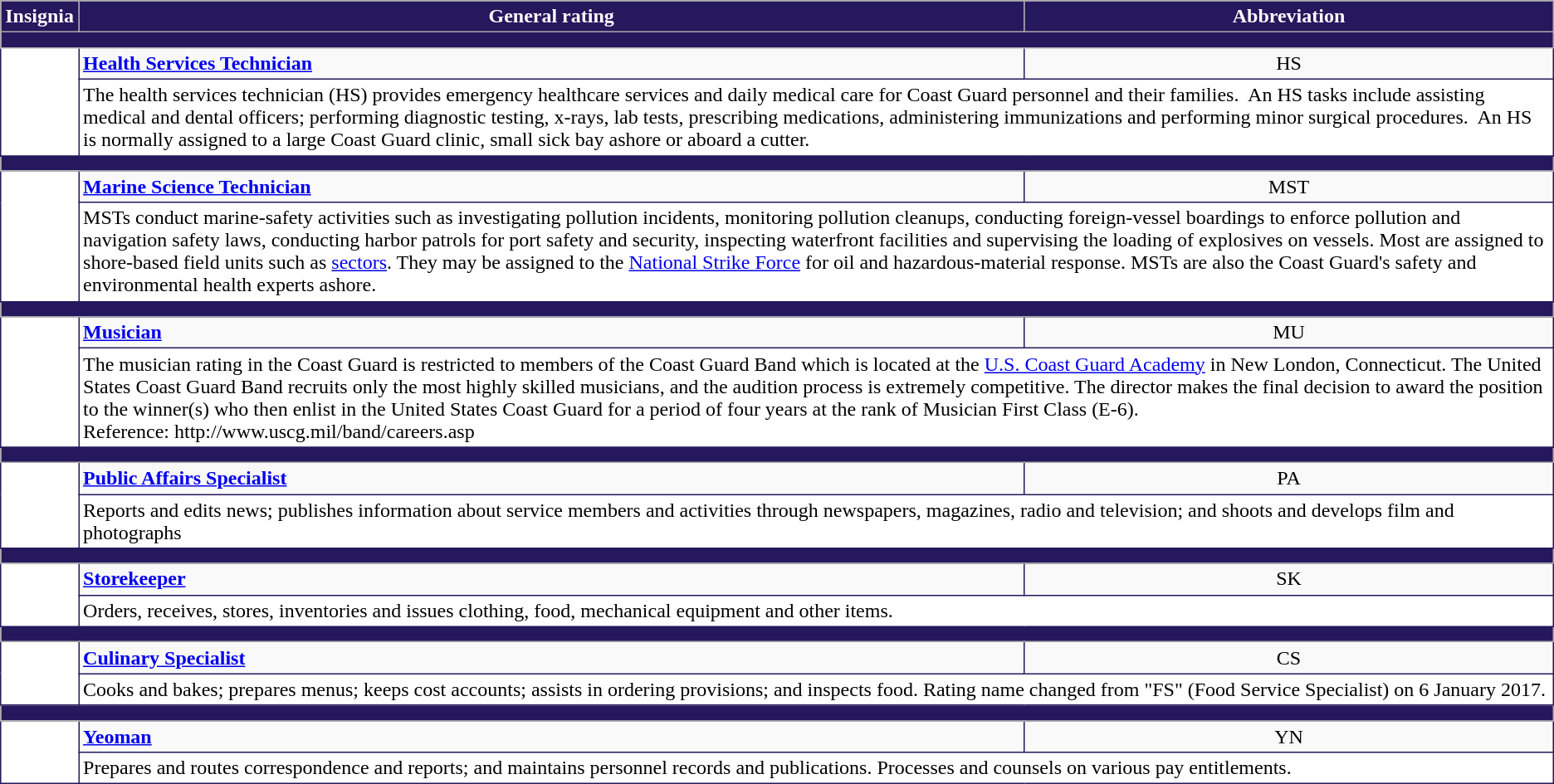<table class="wikitable" style="border: 1px solid #25185d; ">
<tr>
<th style="background-color: #25185d; color: white">Insignia</th>
<th style="background-color: #25185d; color: white">General rating</th>
<th style="background-color: #25185d; color: white">Abbreviation</th>
</tr>
<tr>
<td colspan="3" style="background:#25185d;" height=5px></td>
</tr>
<tr>
<td style="border: 1px solid #25185d; background-color: #FFFFFF" rowspan="2"></td>
<td style="border: 1px solid #25185d;"><strong><a href='#'>Health Services Technician</a></strong></td>
<td style="border: 1px solid #25185d; text-align: center">HS</td>
</tr>
<tr style="border: 1px solid #25185d; background-color: #FFFFFF" |>
<td style="border: 1px solid #25185d;" colspan="2" valign="top">The health services technician (HS) provides emergency healthcare services and daily medical care for Coast Guard personnel and their families.  An HS tasks include assisting medical and dental officers; performing diagnostic testing, x-rays, lab tests, prescribing medications, administering immunizations and performing minor surgical procedures.  An HS is normally assigned to a large Coast Guard clinic, small sick bay ashore or aboard a cutter.<br></td>
</tr>
<tr>
<td colspan="3" style="background:#25185d;" height=5px></td>
</tr>
<tr>
<td style="border: 1px solid #25185d; background-color: #FFFFFF" rowspan="2"></td>
<td style="border: 1px solid #25185d;"><strong><a href='#'>Marine Science Technician</a></strong></td>
<td style="border: 1px solid #25185d; text-align: center">MST</td>
</tr>
<tr style="border: 1px solid #25185d; background-color: #FFFFFF" |>
<td style="border: 1px solid #25185d;" colspan="2" valign="top">MSTs conduct marine-safety activities such as investigating pollution incidents, monitoring pollution cleanups, conducting foreign-vessel boardings to enforce pollution and navigation safety laws, conducting harbor patrols for port safety and security, inspecting waterfront facilities and supervising the loading of explosives on vessels. Most are assigned to shore-based field units such as <a href='#'>sectors</a>.  They may be assigned to the <a href='#'>National Strike Force</a> for oil and hazardous-material response. MSTs are also the Coast Guard's safety and environmental health experts ashore.</td>
</tr>
<tr>
<td colspan="3" style="background:#25185d;" height=5px></td>
</tr>
<tr>
<td style="border: 1px solid #25185d; background-color: #FFFFFF" rowspan="2"></td>
<td style="border: 1px solid #25185d;"><strong><a href='#'>Musician</a></strong></td>
<td style="border: 1px solid #25185d; text-align: center">MU</td>
</tr>
<tr style="border: 1px solid #25185d; background-color: #FFFFFF" |>
<td style="border: 1px solid #25185d;" colspan="2" valign="top">The musician rating in the Coast Guard is restricted to members of the Coast Guard Band which is located at the <a href='#'>U.S. Coast Guard Academy</a> in New London, Connecticut.  The United States Coast Guard Band recruits only the most highly skilled musicians, and the audition process is extremely competitive. The director makes the final decision to award the position to the winner(s) who then enlist in the United States Coast Guard for a period of four years at the rank of Musician First Class (E-6).<br>Reference:  http://www.uscg.mil/band/careers.asp</td>
</tr>
<tr>
<td colspan="3" style="background:#25185d;" height=5px></td>
</tr>
<tr>
<td style="border: 1px solid #25185d; background-color: #FFFFFF" rowspan="2"></td>
<td style="border: 1px solid #25185d;"><strong><a href='#'>Public Affairs Specialist</a></strong></td>
<td style="border: 1px solid #25185d; text-align: center">PA</td>
</tr>
<tr style="border: 1px solid #25185d; background-color: #FFFFFF" |>
<td style="border: 1px solid #25185d;" colspan="2" valign="top">Reports and edits news; publishes information about service members and activities through newspapers, magazines, radio and television; and shoots and develops film and photographs</td>
</tr>
<tr>
<td colspan="3" style="background:#25185d;" height=5px></td>
</tr>
<tr>
<td style="border: 1px solid #25185d; background-color: #FFFFFF" rowspan="2"></td>
<td style="border: 1px solid #25185d;"><strong><a href='#'>Storekeeper</a></strong></td>
<td style="border: 1px solid #25185d; text-align: center">SK</td>
</tr>
<tr style="border: 1px solid #25185d; background-color: #FFFFFF" |>
<td style="border: 1px solid #25185d;" colspan="2" valign="top">Orders, receives, stores, inventories and issues clothing, food, mechanical equipment and other items.</td>
</tr>
<tr>
<td colspan="3" style="background:#25185d;" height=5px></td>
</tr>
<tr>
<td style="border: 1px solid #25185d; background-color: #FFFFFF" rowspan="2"></td>
<td style="border: 1px solid #25185d;"><strong><a href='#'>Culinary Specialist</a></strong></td>
<td style="border: 1px solid #25185d; text-align: center">CS</td>
</tr>
<tr style="border: 1px solid #25185d; background-color: #FFFFFF" |>
<td style="border: 1px solid #25185d;" colspan="2" valign="top">Cooks and bakes; prepares menus; keeps cost accounts; assists in ordering provisions; and inspects food. Rating name changed from "FS" (Food Service Specialist) on 6 January 2017.</td>
</tr>
<tr>
<td colspan="3" style="background:#25185d;" height=5px></td>
</tr>
<tr>
<td style="border: 1px solid #25185d; background-color: #FFFFFF" rowspan="2"></td>
<td style="border: 1px solid #25185d;"><strong><a href='#'>Yeoman</a></strong></td>
<td style="border: 1px solid #25185d; text-align: center">YN</td>
</tr>
<tr style="border: 1px solid #25185d; background-color: #FFFFFF" |>
<td style="border: 1px solid #25185d;" colspan="2" valign="top">Prepares and routes correspondence and reports; and maintains personnel records and publications. Processes and counsels on various pay entitlements.</td>
</tr>
</table>
